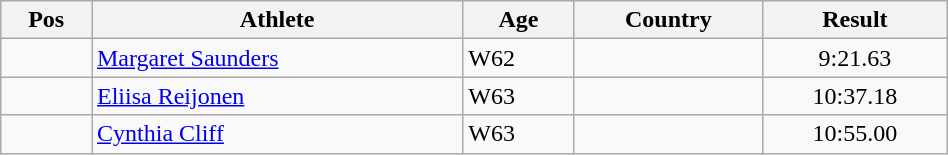<table class="wikitable"  style="text-align:center; width:50%;">
<tr>
<th>Pos</th>
<th>Athlete</th>
<th>Age</th>
<th>Country</th>
<th>Result</th>
</tr>
<tr>
<td align=center></td>
<td align=left><a href='#'>Margaret Saunders</a></td>
<td align=left>W62</td>
<td align=left></td>
<td>9:21.63</td>
</tr>
<tr>
<td align=center></td>
<td align=left><a href='#'>Eliisa Reijonen</a></td>
<td align=left>W63</td>
<td align=left></td>
<td>10:37.18</td>
</tr>
<tr>
<td align=center></td>
<td align=left><a href='#'>Cynthia Cliff</a></td>
<td align=left>W63</td>
<td align=left></td>
<td>10:55.00</td>
</tr>
</table>
